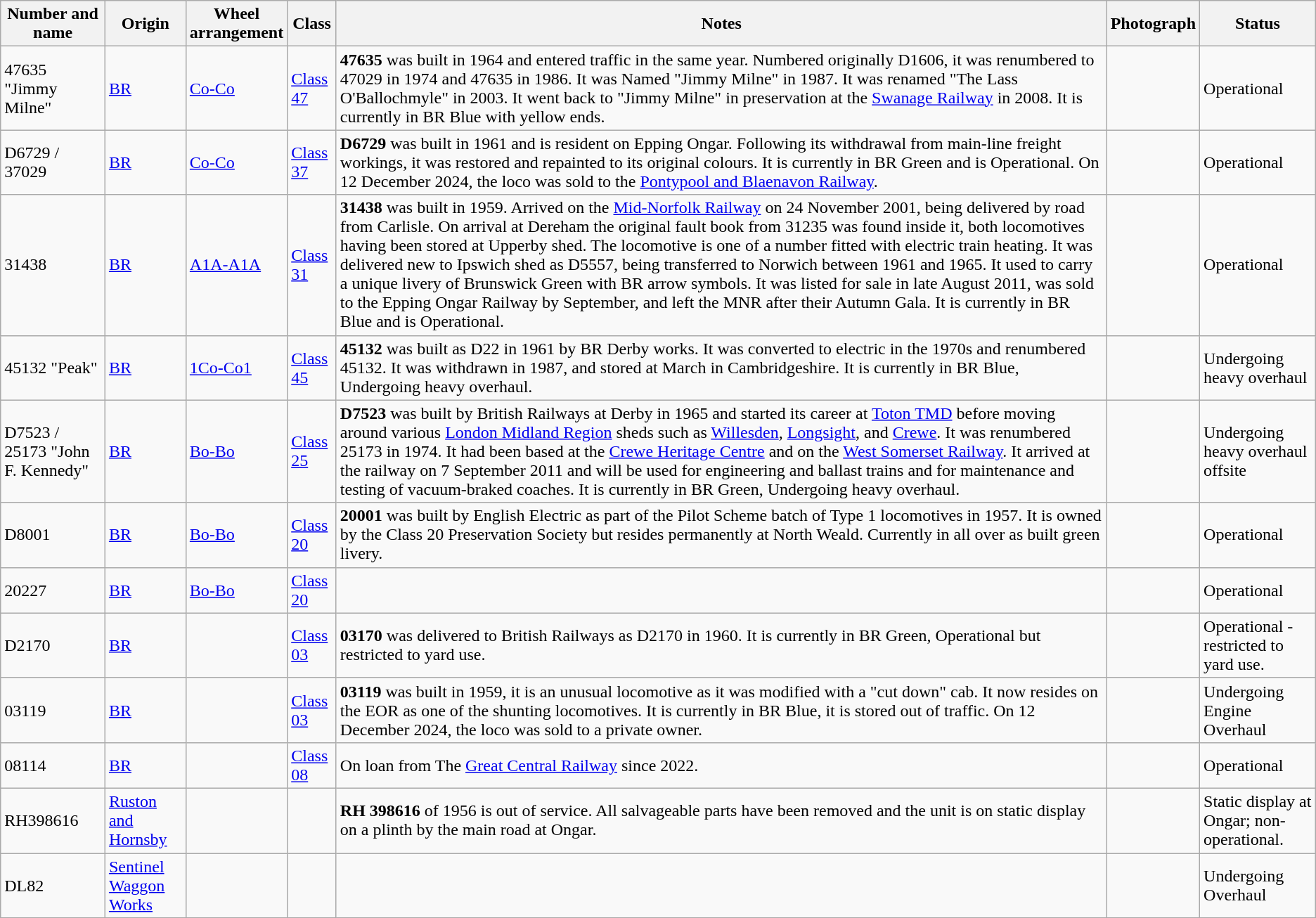<table class="wikitable">
<tr>
<th>Number and name</th>
<th>Origin</th>
<th>Wheel<br>arrangement</th>
<th>Class</th>
<th>Notes</th>
<th>Photograph</th>
<th>Status</th>
</tr>
<tr>
<td>47635 "Jimmy Milne"</td>
<td><a href='#'>BR</a></td>
<td><a href='#'>Co-Co</a></td>
<td><a href='#'>Class 47</a></td>
<td><strong>47635</strong> was built in 1964 and entered traffic in the same year. Numbered originally D1606, it was renumbered to 47029 in 1974 and 47635 in 1986. It was Named "Jimmy Milne" in 1987. It was renamed "The Lass O'Ballochmyle" in 2003. It went back to "Jimmy Milne" in preservation at the <a href='#'>Swanage Railway</a> in 2008. It is currently in BR Blue with yellow ends.</td>
<td></td>
<td>Operational</td>
</tr>
<tr>
<td>D6729 / 37029</td>
<td><a href='#'>BR</a></td>
<td><a href='#'>Co-Co</a></td>
<td><a href='#'>Class 37</a></td>
<td><strong>D6729</strong> was built in 1961 and is resident on Epping Ongar. Following its withdrawal from main-line freight workings, it was restored and repainted to its original colours. It is currently in BR Green and is Operational. On 12 December 2024, the loco was sold to the <a href='#'>Pontypool and Blaenavon Railway</a>.</td>
<td></td>
<td>Operational</td>
</tr>
<tr>
<td>31438</td>
<td><a href='#'>BR</a></td>
<td><a href='#'>A1A-A1A</a></td>
<td><a href='#'>Class 31</a></td>
<td><strong>31438</strong> was built in 1959. Arrived on the <a href='#'>Mid-Norfolk Railway</a> on 24 November 2001, being delivered by road from Carlisle. On arrival at Dereham the original fault book from 31235 was found inside it, both locomotives having been stored at Upperby shed. The locomotive is one of a number fitted with electric train heating. It was delivered new to Ipswich shed as D5557, being transferred to Norwich between 1961 and 1965. It used to carry a unique livery of Brunswick Green with BR arrow symbols. It was listed for sale in late August 2011, was sold to the Epping Ongar Railway by September, and left the MNR after their Autumn Gala. It is currently in BR Blue and is Operational.</td>
<td></td>
<td>Operational</td>
</tr>
<tr>
<td>45132 "Peak"</td>
<td><a href='#'>BR</a></td>
<td><a href='#'>1Co-Co1</a></td>
<td><a href='#'>Class 45</a></td>
<td><strong>45132</strong> was built as D22 in 1961 by BR Derby works. It was converted to electric in the 1970s and renumbered 45132. It was withdrawn in 1987, and stored at March in Cambridgeshire. It is currently in BR Blue, Undergoing heavy overhaul.</td>
<td></td>
<td>Undergoing heavy overhaul</td>
</tr>
<tr>
<td>D7523 / 25173 "John F. Kennedy"</td>
<td><a href='#'>BR</a></td>
<td><a href='#'>Bo-Bo</a></td>
<td><a href='#'>Class 25</a></td>
<td><strong>D7523</strong> was built by British Railways at Derby in 1965 and started its career at <a href='#'>Toton TMD</a> before moving around various <a href='#'>London Midland Region</a> sheds such as <a href='#'>Willesden</a>, <a href='#'>Longsight</a>, and <a href='#'>Crewe</a>. It was renumbered 25173 in 1974. It had been based at the <a href='#'>Crewe Heritage Centre</a> and on the <a href='#'>West Somerset Railway</a>. It arrived at the railway on 7 September 2011 and will be used for engineering and ballast trains and for maintenance and testing of vacuum-braked coaches. It is currently in BR Green, Undergoing heavy overhaul.</td>
<td></td>
<td>Undergoing heavy overhaul offsite</td>
</tr>
<tr>
<td>D8001</td>
<td><a href='#'>BR</a></td>
<td><a href='#'>Bo-Bo</a></td>
<td><a href='#'>Class 20</a></td>
<td><strong>20001</strong> was built by English Electric as part of the Pilot Scheme batch of Type 1 locomotives in 1957. It is owned by the Class 20 Preservation Society but resides permanently at North Weald. Currently in all over as built green livery.</td>
<td></td>
<td>Operational</td>
</tr>
<tr>
<td>20227</td>
<td><a href='#'>BR</a></td>
<td><a href='#'>Bo-Bo</a></td>
<td><a href='#'>Class 20</a></td>
<td></td>
<td></td>
<td>Operational</td>
</tr>
<tr>
<td>D2170</td>
<td><a href='#'>BR</a></td>
<td></td>
<td><a href='#'>Class 03</a></td>
<td><strong>03170</strong> was delivered to British Railways as D2170 in 1960. It is currently in BR Green, Operational but restricted to yard use.</td>
<td></td>
<td>Operational - restricted to yard use.</td>
</tr>
<tr>
<td>03119</td>
<td><a href='#'>BR</a></td>
<td></td>
<td><a href='#'>Class 03</a></td>
<td><strong>03119</strong> was built in 1959, it is an unusual locomotive as it was modified with a "cut down" cab. It now resides on the EOR as one of the shunting locomotives. It is currently in BR Blue, it is stored out of traffic. On 12 December 2024, the loco was sold to a private owner.</td>
<td></td>
<td>Undergoing Engine Overhaul</td>
</tr>
<tr>
<td>08114</td>
<td><a href='#'>BR</a></td>
<td></td>
<td><a href='#'>Class 08</a></td>
<td>On loan from The <a href='#'>Great Central Railway</a> since 2022.</td>
<td></td>
<td>Operational</td>
</tr>
<tr>
<td>RH398616</td>
<td><a href='#'>Ruston and Hornsby</a></td>
<td></td>
<td></td>
<td><strong>RH 398616</strong> of 1956 is out of service. All salvageable parts have been removed and the unit is on static display on a plinth by the main road at Ongar.</td>
<td></td>
<td>Static display at Ongar; non-operational.</td>
</tr>
<tr>
<td>DL82</td>
<td><a href='#'>Sentinel Waggon Works</a></td>
<td></td>
<td></td>
<td></td>
<td></td>
<td>Undergoing Overhaul</td>
</tr>
<tr>
</tr>
</table>
